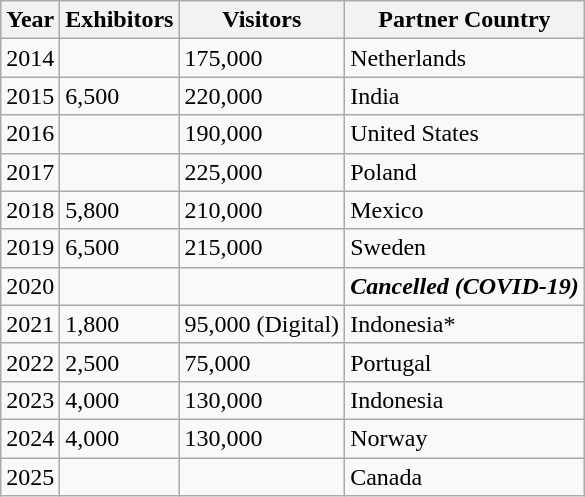<table class="wikitable">
<tr>
<th>Year</th>
<th>Exhibitors</th>
<th>Visitors</th>
<th>Partner Country</th>
</tr>
<tr>
<td>2014</td>
<td></td>
<td>175,000</td>
<td>Netherlands</td>
</tr>
<tr>
<td>2015</td>
<td>6,500</td>
<td>220,000</td>
<td>India</td>
</tr>
<tr>
<td>2016</td>
<td></td>
<td>190,000</td>
<td>United States</td>
</tr>
<tr>
<td>2017</td>
<td></td>
<td>225,000</td>
<td>Poland</td>
</tr>
<tr>
<td>2018</td>
<td>5,800</td>
<td>210,000</td>
<td>Mexico</td>
</tr>
<tr>
<td>2019</td>
<td>6,500</td>
<td>215,000</td>
<td>Sweden</td>
</tr>
<tr>
<td>2020</td>
<td></td>
<td></td>
<td><strong><em>Cancelled<strong> (COVID-19)<em></td>
</tr>
<tr>
<td>2021</td>
<td>1,800</td>
<td>95,000 </em>(Digital)<em></td>
<td>Indonesia*</td>
</tr>
<tr>
<td>2022</td>
<td>2,500</td>
<td>75,000</td>
<td>Portugal</td>
</tr>
<tr>
<td>2023</td>
<td>4,000</td>
<td>130,000</td>
<td>Indonesia</td>
</tr>
<tr>
<td>2024</td>
<td>4,000</td>
<td>130,000</td>
<td>Norway</td>
</tr>
<tr>
<td>2025</td>
<td></td>
<td></td>
<td>Canada</td>
</tr>
</table>
